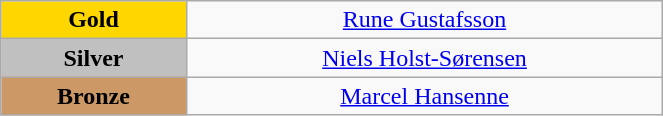<table class="wikitable" style="text-align:center; " width="35%">
<tr>
<td bgcolor="gold"><strong>Gold</strong></td>
<td><a href='#'>Rune Gustafsson</a><br>  <small><em></em></small></td>
</tr>
<tr>
<td bgcolor="silver"><strong>Silver</strong></td>
<td><a href='#'>Niels Holst-Sørensen</a><br>  <small><em></em></small></td>
</tr>
<tr>
<td bgcolor="CC9966"><strong>Bronze</strong></td>
<td><a href='#'>Marcel Hansenne</a><br>  <small><em></em></small></td>
</tr>
</table>
